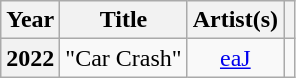<table class="wikitable plainrowheaders" style="text-align:center;">
<tr>
<th scope="col">Year</th>
<th scope="col">Title</th>
<th scope="col">Artist(s)</th>
<th scope="col" class="unsortable"></th>
</tr>
<tr>
<th scope="row">2022</th>
<td>"Car Crash"</td>
<td><a href='#'>eaJ</a></td>
<td></td>
</tr>
</table>
